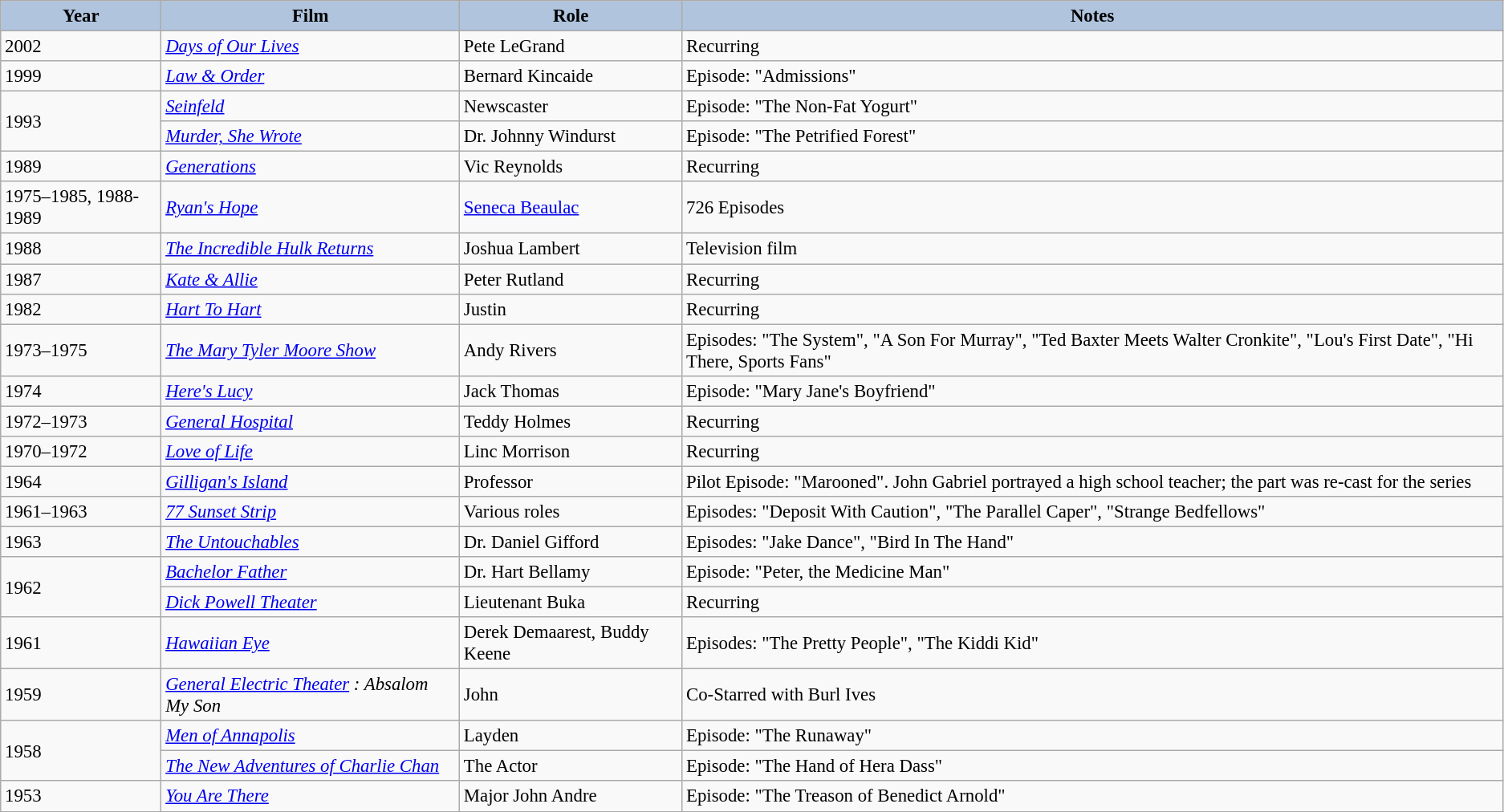<table class="wikitable" style="font-size: 95%;">
<tr>
<th style="background:#B0C4DE;">Year</th>
<th style="background:#B0C4DE;">Film</th>
<th style="background:#B0C4DE;">Role</th>
<th style="background:#B0C4DE;">Notes</th>
</tr>
<tr>
<td>2002</td>
<td><em><a href='#'>Days of Our Lives</a></em></td>
<td>Pete LeGrand</td>
<td>Recurring</td>
</tr>
<tr>
<td>1999</td>
<td><em><a href='#'>Law & Order</a></em></td>
<td>Bernard Kincaide</td>
<td>Episode: "Admissions"</td>
</tr>
<tr>
<td rowspan="2">1993</td>
<td><em><a href='#'>Seinfeld</a></em></td>
<td>Newscaster</td>
<td>Episode: "The Non-Fat Yogurt"</td>
</tr>
<tr>
<td><em><a href='#'>Murder, She Wrote</a></em></td>
<td>Dr. Johnny Windurst</td>
<td>Episode: "The Petrified Forest"</td>
</tr>
<tr>
<td>1989</td>
<td><em><a href='#'>Generations</a></em></td>
<td>Vic Reynolds</td>
<td>Recurring</td>
</tr>
<tr>
<td>1975–1985, 1988-1989</td>
<td><em><a href='#'>Ryan's Hope</a></em></td>
<td><a href='#'>Seneca Beaulac</a></td>
<td>726 Episodes</td>
</tr>
<tr>
<td>1988</td>
<td><em><a href='#'>The Incredible Hulk Returns</a></em></td>
<td>Joshua Lambert</td>
<td>Television film</td>
</tr>
<tr>
<td>1987</td>
<td><em><a href='#'>Kate & Allie</a></em></td>
<td>Peter Rutland</td>
<td>Recurring</td>
</tr>
<tr>
<td>1982</td>
<td><em><a href='#'>Hart To Hart</a></em></td>
<td>Justin</td>
<td>Recurring</td>
</tr>
<tr>
<td>1973–1975</td>
<td><em><a href='#'>The Mary Tyler Moore Show</a></em></td>
<td>Andy Rivers</td>
<td>Episodes: "The System", "A Son For Murray", "Ted Baxter Meets Walter Cronkite", "Lou's First Date", "Hi There, Sports Fans"</td>
</tr>
<tr>
<td>1974</td>
<td><em><a href='#'>Here's Lucy</a></em></td>
<td>Jack Thomas</td>
<td>Episode: "Mary Jane's Boyfriend"</td>
</tr>
<tr>
<td>1972–1973</td>
<td><em><a href='#'>General Hospital</a></em></td>
<td>Teddy Holmes</td>
<td>Recurring</td>
</tr>
<tr>
<td>1970–1972</td>
<td><em><a href='#'>Love of Life</a></em></td>
<td>Linc Morrison</td>
<td>Recurring</td>
</tr>
<tr>
<td>1964</td>
<td><em><a href='#'>Gilligan's Island</a></em></td>
<td>Professor</td>
<td>Pilot Episode: "Marooned". John Gabriel portrayed a high school teacher; the part was re-cast for the series</td>
</tr>
<tr>
<td>1961–1963</td>
<td><em><a href='#'>77 Sunset Strip</a></em></td>
<td>Various roles</td>
<td>Episodes: "Deposit With Caution", "The Parallel Caper", "Strange Bedfellows"</td>
</tr>
<tr>
<td>1963</td>
<td><em><a href='#'>The Untouchables</a></em></td>
<td>Dr. Daniel Gifford</td>
<td>Episodes: "Jake Dance", "Bird In The Hand"</td>
</tr>
<tr>
<td rowspan="2">1962</td>
<td><em><a href='#'>Bachelor Father</a></em></td>
<td>Dr. Hart Bellamy</td>
<td>Episode: "Peter, the Medicine Man"</td>
</tr>
<tr>
<td><em><a href='#'>Dick Powell Theater</a></em></td>
<td>Lieutenant Buka</td>
<td>Recurring</td>
</tr>
<tr>
<td>1961</td>
<td><em><a href='#'>Hawaiian Eye</a></em></td>
<td>Derek Demaarest, Buddy Keene</td>
<td>Episodes: "The Pretty People", "The Kiddi Kid"</td>
</tr>
<tr>
<td>1959</td>
<td><em><a href='#'>General Electric Theater</a> : Absalom My Son</em></td>
<td>John</td>
<td>Co-Starred with Burl Ives</td>
</tr>
<tr>
<td rowspan="2">1958</td>
<td><em><a href='#'>Men of Annapolis</a></em></td>
<td>Layden</td>
<td>Episode: "The Runaway"</td>
</tr>
<tr>
<td><em><a href='#'>The New Adventures of Charlie Chan</a></em></td>
<td>The Actor</td>
<td>Episode: "The Hand of Hera Dass"</td>
</tr>
<tr>
<td>1953</td>
<td><em><a href='#'>You Are There</a></em></td>
<td>Major John Andre</td>
<td>Episode: "The Treason of Benedict Arnold"</td>
</tr>
</table>
